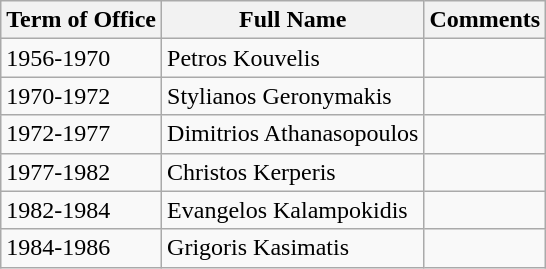<table class="wikitable">
<tr>
<th>Term of Office</th>
<th>Full Name</th>
<th>Comments</th>
</tr>
<tr>
<td>1956-1970</td>
<td>Petros Kouvelis</td>
<td></td>
</tr>
<tr>
<td>1970-1972</td>
<td>Stylianos Geronymakis</td>
<td></td>
</tr>
<tr>
<td>1972-1977</td>
<td>Dimitrios Athanasopoulos</td>
<td></td>
</tr>
<tr>
<td>1977-1982</td>
<td>Christos Kerperis</td>
<td></td>
</tr>
<tr>
<td>1982-1984</td>
<td>Evangelos Kalampokidis</td>
<td></td>
</tr>
<tr>
<td>1984-1986</td>
<td>Grigoris Kasimatis</td>
<td></td>
</tr>
</table>
